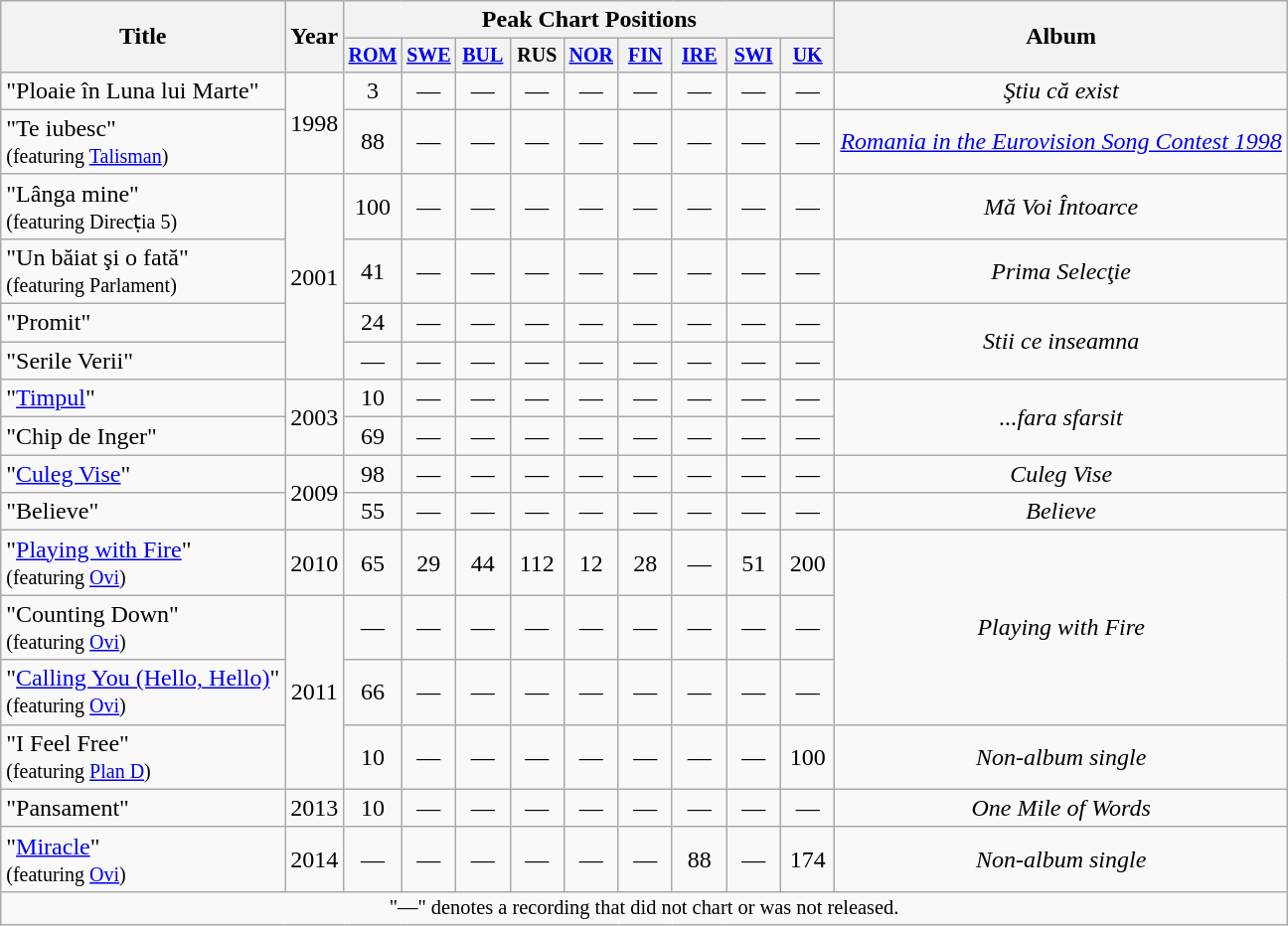<table class="wikitable" style="text-align:center;">
<tr>
<th rowspan="2">Title</th>
<th rowspan="2">Year</th>
<th colspan="9">Peak Chart Positions</th>
<th rowspan="2">Album</th>
</tr>
<tr style="font-size:smaller;">
<th style="width:30px;"><a href='#'>ROM</a></th>
<th style="width:30px;"><a href='#'>SWE</a></th>
<th style="width:30px;"><a href='#'>BUL</a></th>
<th style="width:30px;">RUS</th>
<th style="width:30px;"><a href='#'>NOR</a></th>
<th style="width:30px;"><a href='#'>FIN</a></th>
<th style="width:30px;"><a href='#'>IRE</a></th>
<th style="width:30px;"><a href='#'>SWI</a></th>
<th style="width:30px;"><a href='#'>UK</a></th>
</tr>
<tr>
<td style="text-align:left;">"Ploaie în Luna lui Marte"</td>
<td rowspan="2">1998</td>
<td>3</td>
<td>—</td>
<td>—</td>
<td>—</td>
<td>—</td>
<td>—</td>
<td>—</td>
<td>—</td>
<td>—</td>
<td style="text-align:center;"><em>Ştiu că exist</em></td>
</tr>
<tr>
<td style="text-align:left;">"Te iubesc" <br> <small>(featuring <a href='#'>Talisman</a>)</small></td>
<td>88</td>
<td>—</td>
<td>—</td>
<td>—</td>
<td>—</td>
<td>—</td>
<td>—</td>
<td>—</td>
<td>—</td>
<td style="text-align:center;"><em><a href='#'>Romania in the Eurovision Song Contest 1998</a></em></td>
</tr>
<tr>
<td style="text-align:left;">"Lânga mine" <br> <small> (featuring Direcṭia 5)</small></td>
<td rowspan="4">2001</td>
<td>100</td>
<td>—</td>
<td>—</td>
<td>—</td>
<td>—</td>
<td>—</td>
<td>—</td>
<td>—</td>
<td>—</td>
<td><em>Mă Voi Întoarce</em></td>
</tr>
<tr>
<td style="text-align:left;">"Un băiat şi o fată" <br> <small> (featuring Parlament)</small></td>
<td>41</td>
<td>—</td>
<td>—</td>
<td>—</td>
<td>—</td>
<td>—</td>
<td>—</td>
<td>—</td>
<td>—</td>
<td><em>Prima Selecţie</em></td>
</tr>
<tr>
<td style="text-align:left;">"Promit"</td>
<td>24</td>
<td>—</td>
<td>—</td>
<td>—</td>
<td>—</td>
<td>—</td>
<td>—</td>
<td>—</td>
<td>—</td>
<td rowspan="2"><em>Stii ce inseamna</em></td>
</tr>
<tr>
<td style="text-align:left;">"Serile Verii"</td>
<td>—</td>
<td>—</td>
<td>—</td>
<td>—</td>
<td>—</td>
<td>—</td>
<td>—</td>
<td>—</td>
<td>—</td>
</tr>
<tr>
<td style="text-align:left;">"<a href='#'>Timpul</a>"</td>
<td rowspan="2">2003</td>
<td>10</td>
<td>—</td>
<td>—</td>
<td>—</td>
<td>—</td>
<td>—</td>
<td>—</td>
<td>—</td>
<td>—</td>
<td rowspan="2"><em>...fara sfarsit</em></td>
</tr>
<tr>
<td style="text-align:left;">"Chip de Inger"</td>
<td>69</td>
<td>—</td>
<td>—</td>
<td>—</td>
<td>—</td>
<td>—</td>
<td>—</td>
<td>—</td>
<td>—</td>
</tr>
<tr>
<td style="text-align:left;">"<a href='#'>Culeg Vise</a>"</td>
<td rowspan="2">2009</td>
<td>98</td>
<td>—</td>
<td>—</td>
<td>—</td>
<td>—</td>
<td>—</td>
<td>—</td>
<td>—</td>
<td>—</td>
<td><em>Culeg Vise</em></td>
</tr>
<tr>
<td style="text-align:left;">"Believe"</td>
<td>55</td>
<td>—</td>
<td>—</td>
<td>—</td>
<td>—</td>
<td>—</td>
<td>—</td>
<td>—</td>
<td>—</td>
<td><em>Believe</em></td>
</tr>
<tr>
<td style="text-align:left;">"<a href='#'>Playing with Fire</a>" <br> <small> (featuring <a href='#'>Ovi</a>) </small></td>
<td>2010</td>
<td>65</td>
<td>29</td>
<td>44</td>
<td>112</td>
<td>12</td>
<td>28</td>
<td>—</td>
<td>51</td>
<td>200</td>
<td rowspan="3"><em>Playing with Fire</em></td>
</tr>
<tr>
<td style="text-align:left;">"Counting Down" <br> <small> (featuring <a href='#'>Ovi</a>) </small></td>
<td rowspan="3">2011</td>
<td>—</td>
<td>—</td>
<td>—</td>
<td>—</td>
<td>—</td>
<td>—</td>
<td>—</td>
<td>—</td>
<td>—</td>
</tr>
<tr>
<td style="text-align:left;">"<a href='#'>Calling You (Hello, Hello)</a>" <br> <small>(featuring <a href='#'>Ovi</a>) </small></td>
<td>66</td>
<td>—</td>
<td>—</td>
<td>—</td>
<td>—</td>
<td>—</td>
<td>—</td>
<td>—</td>
<td>—</td>
</tr>
<tr>
<td style="text-align:left;">"I Feel Free" <br> <small> (featuring <a href='#'>Plan D</a>) </small></td>
<td>10</td>
<td>—</td>
<td>—</td>
<td>—</td>
<td>—</td>
<td>—</td>
<td>—</td>
<td>—</td>
<td>100</td>
<td><em>Non-album single</em></td>
</tr>
<tr>
<td style="text-align:left;">"Pansament"</td>
<td>2013</td>
<td>10</td>
<td>—</td>
<td>—</td>
<td>—</td>
<td>—</td>
<td>—</td>
<td>—</td>
<td>—</td>
<td>—</td>
<td><em>One Mile of Words</em></td>
</tr>
<tr>
<td style="text-align:left;">"<a href='#'>Miracle</a>" <br> <small> (featuring <a href='#'>Ovi</a>) </small></td>
<td>2014</td>
<td>—</td>
<td>—</td>
<td>—</td>
<td>—</td>
<td>—</td>
<td>—</td>
<td>88</td>
<td>—</td>
<td>174</td>
<td><em>Non-album single</em></td>
</tr>
<tr>
<td colspan="12" style="font-size:85%">"—" denotes a recording that did not chart or was not released.</td>
</tr>
</table>
